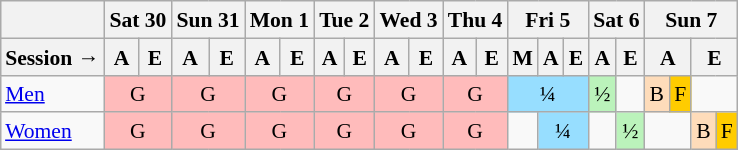<table class="wikitable" style="margin:0.5em auto; font-size:90%; line-height:1.25em; text-align:center;">
<tr>
<th></th>
<th colspan=2>Sat 30</th>
<th colspan=2>Sun 31</th>
<th colspan=2>Mon 1</th>
<th colspan=2>Tue 2</th>
<th colspan=2>Wed 3</th>
<th colspan=2>Thu 4</th>
<th colspan=3>Fri 5</th>
<th colspan=2>Sat 6</th>
<th colspan=4>Sun 7</th>
</tr>
<tr>
<th>Session →</th>
<th>A</th>
<th>E</th>
<th>A</th>
<th>E</th>
<th>A</th>
<th>E</th>
<th>A</th>
<th>E</th>
<th>A</th>
<th>E</th>
<th>A</th>
<th>E</th>
<th>M</th>
<th>A</th>
<th>E</th>
<th>A</th>
<th>E</th>
<th colspan=2>A</th>
<th colspan=2>E</th>
</tr>
<tr>
<td style="text-align:left;"><a href='#'>Men</a></td>
<td colspan="2" style="background-color:#FFBBBB;">G</td>
<td colspan="2" style="background-color:#FFBBBB;">G</td>
<td colspan="2" style="background-color:#FFBBBB;">G</td>
<td colspan="2" style="background-color:#FFBBBB;">G</td>
<td colspan="2" style="background-color:#FFBBBB;">G</td>
<td colspan="2" style="background-color:#FFBBBB;">G</td>
<td colspan="3" style="background-color:#97DEFF;">¼</td>
<td style="background-color:#BBF3BB;">½</td>
<td></td>
<td style="background-color:#FEDCBA;">B</td>
<td style="background-color:#fc0;">F</td>
<td colspan=2></td>
</tr>
<tr>
<td style="text-align:left;"><a href='#'>Women</a></td>
<td colspan="2" style="background-color:#FFBBBB;">G</td>
<td colspan="2" style="background-color:#FFBBBB;">G</td>
<td colspan="2" style="background-color:#FFBBBB;">G</td>
<td colspan="2" style="background-color:#FFBBBB;">G</td>
<td colspan="2" style="background-color:#FFBBBB;">G</td>
<td colspan="2" style="background-color:#FFBBBB;">G</td>
<td></td>
<td colspan="2" style="background-color:#97DEFF;">¼</td>
<td></td>
<td style="background-color:#BBF3BB;">½</td>
<td colspan=2></td>
<td style="background-color:#FEDCBA;">B</td>
<td style="background-color:#fc0;">F</td>
</tr>
</table>
